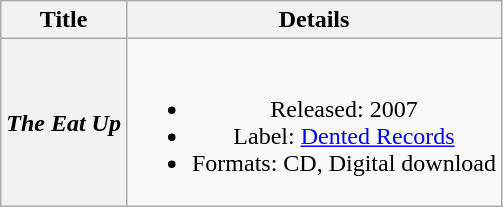<table class="wikitable plainrowheaders" style="text-align: center;">
<tr>
<th scope="col">Title</th>
<th scope="col">Details</th>
</tr>
<tr ttuttu>
<th scope="row"><em>The Eat Up</em></th>
<td><br><ul><li>Released: 2007</li><li>Label: <a href='#'>Dented Records</a></li><li>Formats: CD, Digital download</li></ul></td>
</tr>
</table>
